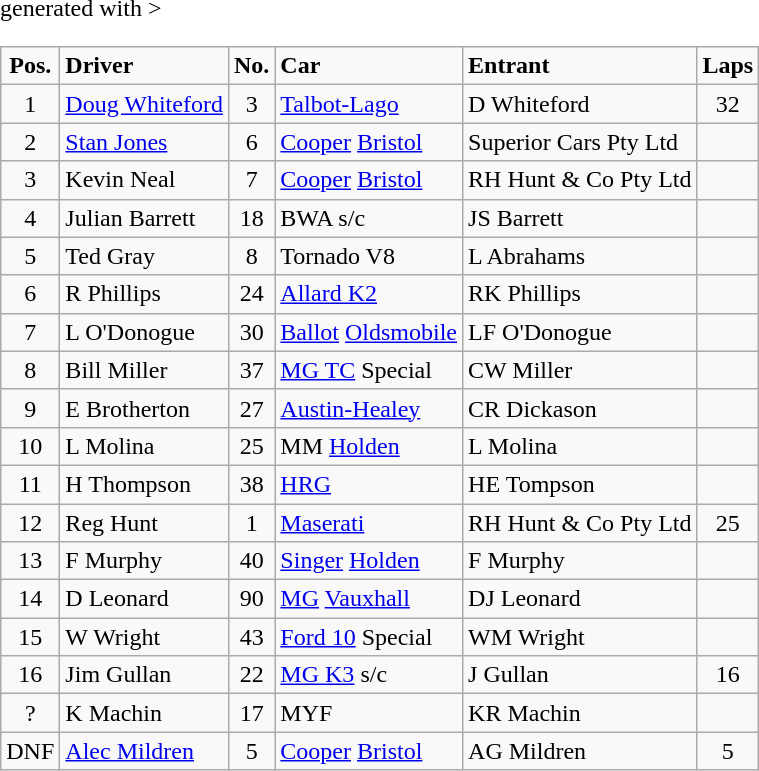<table class="wikitable" <hiddentext>generated with >
<tr style="font-weight:bold">
<td height="14" align="center">Pos.</td>
<td>Driver</td>
<td align="center">No.</td>
<td>Car</td>
<td>Entrant</td>
<td align="center">Laps</td>
</tr>
<tr>
<td height="14" align="center">1</td>
<td><a href='#'>Doug Whiteford</a></td>
<td align="center">3</td>
<td><a href='#'>Talbot-Lago</a></td>
<td>D Whiteford</td>
<td align="center">32</td>
</tr>
<tr>
<td height="14" align="center">2</td>
<td><a href='#'>Stan Jones</a></td>
<td align="center">6 </td>
<td><a href='#'>Cooper</a> <a href='#'>Bristol</a></td>
<td>Superior Cars Pty Ltd</td>
<td align="center"> </td>
</tr>
<tr>
<td height="14" align="center">3</td>
<td>Kevin Neal</td>
<td align="center">7</td>
<td><a href='#'>Cooper</a> <a href='#'>Bristol</a></td>
<td>RH Hunt & Co Pty Ltd</td>
<td align="center"> </td>
</tr>
<tr>
<td height="14" align="center">4</td>
<td>Julian Barrett</td>
<td align="center">18</td>
<td>BWA s/c</td>
<td>JS Barrett</td>
<td align="center"> </td>
</tr>
<tr>
<td height="14" align="center">5</td>
<td>Ted Gray</td>
<td align="center">8</td>
<td>Tornado V8</td>
<td>L Abrahams</td>
<td align="center"> </td>
</tr>
<tr>
<td height="14" align="center">6</td>
<td>R Phillips</td>
<td align="center">24</td>
<td><a href='#'>Allard K2</a></td>
<td>RK  Phillips</td>
<td align="center"> </td>
</tr>
<tr>
<td height="14" align="center">7</td>
<td>L O'Donogue</td>
<td align="center">30</td>
<td><a href='#'>Ballot</a> <a href='#'>Oldsmobile</a></td>
<td>LF O'Donogue</td>
<td align="center"> </td>
</tr>
<tr>
<td height="14" align="center">8</td>
<td>Bill Miller</td>
<td align="center">37</td>
<td><a href='#'>MG TC</a> Special</td>
<td>CW Miller</td>
<td align="center"> </td>
</tr>
<tr>
<td height="14" align="center">9</td>
<td>E Brotherton</td>
<td align="center">27</td>
<td><a href='#'>Austin-Healey</a></td>
<td>CR  Dickason</td>
<td align="center"> </td>
</tr>
<tr>
<td height="14" align="center">10</td>
<td>L Molina</td>
<td align="center">25</td>
<td>MM <a href='#'>Holden</a></td>
<td>L Molina</td>
<td align="center"> </td>
</tr>
<tr>
<td height="14" align="center">11</td>
<td>H Thompson</td>
<td align="center">38</td>
<td><a href='#'>HRG</a></td>
<td>HE Tompson</td>
<td align="center"> </td>
</tr>
<tr>
<td height="14" align="center">12</td>
<td>Reg Hunt</td>
<td align="center">1</td>
<td><a href='#'>Maserati</a></td>
<td>RH Hunt & Co Pty Ltd</td>
<td align="center">25</td>
</tr>
<tr>
<td height="14" align="center">13</td>
<td>F Murphy</td>
<td align="center">40</td>
<td><a href='#'>Singer</a> <a href='#'>Holden</a></td>
<td>F Murphy</td>
<td align="center"> </td>
</tr>
<tr>
<td height="14" align="center">14</td>
<td>D Leonard</td>
<td align="center">90</td>
<td><a href='#'>MG</a> <a href='#'>Vauxhall</a></td>
<td>DJ Leonard</td>
<td align="center"> </td>
</tr>
<tr>
<td height="14" align="center">15</td>
<td>W Wright</td>
<td align="center">43</td>
<td><a href='#'>Ford 10</a> Special</td>
<td>WM Wright</td>
<td align="center"> </td>
</tr>
<tr>
<td height="14" align="center">16</td>
<td>Jim Gullan</td>
<td align="center">22</td>
<td><a href='#'>MG K3</a> s/c</td>
<td>J Gullan</td>
<td align="center">16</td>
</tr>
<tr>
<td height="14" align="center">?</td>
<td>K Machin</td>
<td align="center">17</td>
<td>MYF</td>
<td>KR Machin</td>
<td align="center"> </td>
</tr>
<tr>
<td height="14" align="center">DNF</td>
<td><a href='#'>Alec Mildren</a></td>
<td align="center">5</td>
<td><a href='#'>Cooper</a> <a href='#'>Bristol</a></td>
<td>AG Mildren</td>
<td align="center">5</td>
</tr>
</table>
